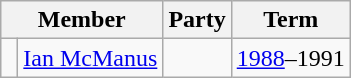<table class="wikitable">
<tr>
<th colspan="2">Member</th>
<th>Party</th>
<th>Term</th>
</tr>
<tr>
<td> </td>
<td><a href='#'>Ian McManus</a></td>
<td></td>
<td><a href='#'>1988</a>–1991</td>
</tr>
</table>
